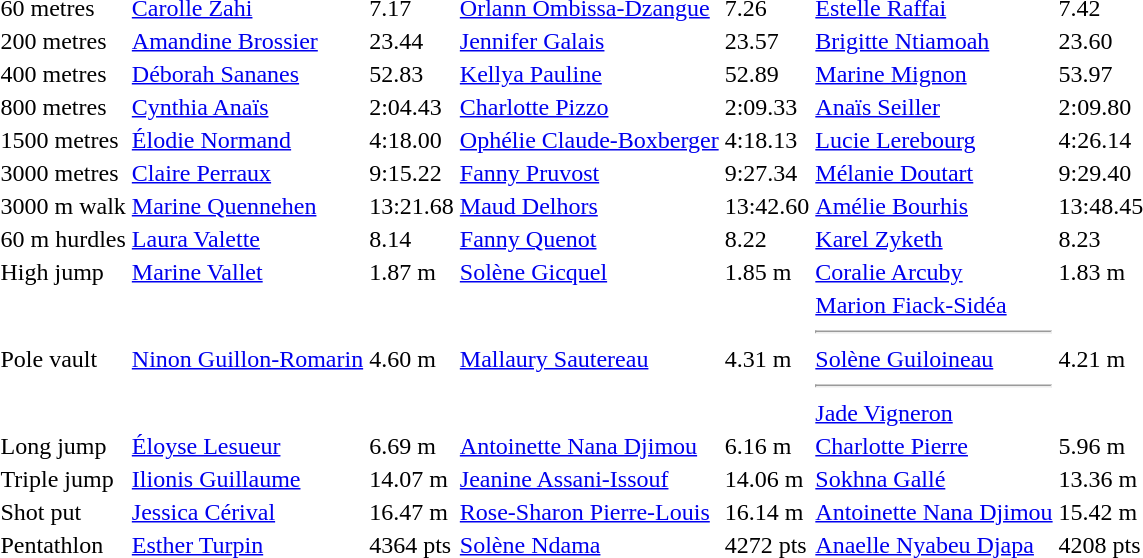<table>
<tr>
<td>60 metres</td>
<td><a href='#'>Carolle Zahi</a></td>
<td>7.17</td>
<td><a href='#'>Orlann Ombissa-Dzangue</a></td>
<td>7.26</td>
<td><a href='#'>Estelle Raffai</a></td>
<td>7.42</td>
</tr>
<tr>
<td>200 metres</td>
<td><a href='#'>Amandine Brossier</a></td>
<td>23.44</td>
<td><a href='#'>Jennifer Galais</a></td>
<td>23.57</td>
<td><a href='#'>Brigitte Ntiamoah</a></td>
<td>23.60</td>
</tr>
<tr>
<td>400 metres</td>
<td><a href='#'>Déborah Sananes</a></td>
<td>52.83</td>
<td><a href='#'>Kellya Pauline</a></td>
<td>52.89</td>
<td><a href='#'>Marine Mignon</a></td>
<td>53.97</td>
</tr>
<tr>
<td>800 metres</td>
<td><a href='#'>Cynthia Anaïs</a></td>
<td>2:04.43</td>
<td><a href='#'>Charlotte Pizzo</a></td>
<td>2:09.33</td>
<td><a href='#'>Anaïs Seiller</a></td>
<td>2:09.80</td>
</tr>
<tr>
<td>1500 metres</td>
<td><a href='#'>Élodie Normand</a></td>
<td>4:18.00</td>
<td><a href='#'>Ophélie Claude-Boxberger</a></td>
<td>4:18.13</td>
<td><a href='#'>Lucie Lerebourg</a></td>
<td>4:26.14</td>
</tr>
<tr>
<td>3000 metres</td>
<td><a href='#'>Claire Perraux</a></td>
<td>9:15.22</td>
<td><a href='#'>Fanny Pruvost</a></td>
<td>9:27.34</td>
<td><a href='#'>Mélanie Doutart</a></td>
<td>9:29.40</td>
</tr>
<tr>
<td>3000 m walk</td>
<td><a href='#'>Marine Quennehen</a></td>
<td>13:21.68</td>
<td><a href='#'>Maud Delhors</a></td>
<td>13:42.60</td>
<td><a href='#'>Amélie Bourhis</a></td>
<td>13:48.45</td>
</tr>
<tr>
<td>60 m hurdles</td>
<td><a href='#'>Laura Valette</a></td>
<td>8.14</td>
<td><a href='#'>Fanny Quenot</a></td>
<td>8.22</td>
<td><a href='#'>Karel Zyketh</a></td>
<td>8.23</td>
</tr>
<tr>
<td>High jump</td>
<td><a href='#'>Marine Vallet</a></td>
<td>1.87 m</td>
<td><a href='#'>Solène Gicquel</a></td>
<td>1.85 m</td>
<td><a href='#'>Coralie Arcuby</a></td>
<td>1.83 m</td>
</tr>
<tr>
<td>Pole vault</td>
<td><a href='#'>Ninon Guillon-Romarin</a></td>
<td>4.60 m</td>
<td><a href='#'>Mallaury Sautereau</a></td>
<td>4.31 m</td>
<td><a href='#'>Marion Fiack-Sidéa</a><hr><a href='#'>Solène Guiloineau</a><hr><a href='#'>Jade Vigneron</a></td>
<td>4.21 m</td>
</tr>
<tr>
<td>Long jump</td>
<td><a href='#'>Éloyse Lesueur</a></td>
<td>6.69 m</td>
<td><a href='#'>Antoinette Nana Djimou</a></td>
<td>6.16 m</td>
<td><a href='#'>Charlotte Pierre</a></td>
<td>5.96 m</td>
</tr>
<tr>
<td>Triple jump</td>
<td><a href='#'>Ilionis Guillaume</a></td>
<td>14.07 m</td>
<td><a href='#'>Jeanine Assani-Issouf</a></td>
<td>14.06 m</td>
<td><a href='#'>Sokhna Gallé</a></td>
<td>13.36 m</td>
</tr>
<tr>
<td>Shot put</td>
<td><a href='#'>Jessica Cérival</a></td>
<td>16.47 m</td>
<td><a href='#'>Rose-Sharon Pierre-Louis</a></td>
<td>16.14 m</td>
<td><a href='#'>Antoinette Nana Djimou</a></td>
<td>15.42 m</td>
</tr>
<tr>
<td>Pentathlon</td>
<td><a href='#'>Esther Turpin</a></td>
<td>4364 pts</td>
<td><a href='#'>Solène Ndama</a></td>
<td>4272 pts</td>
<td><a href='#'>Anaelle Nyabeu Djapa</a></td>
<td>4208 pts</td>
</tr>
</table>
